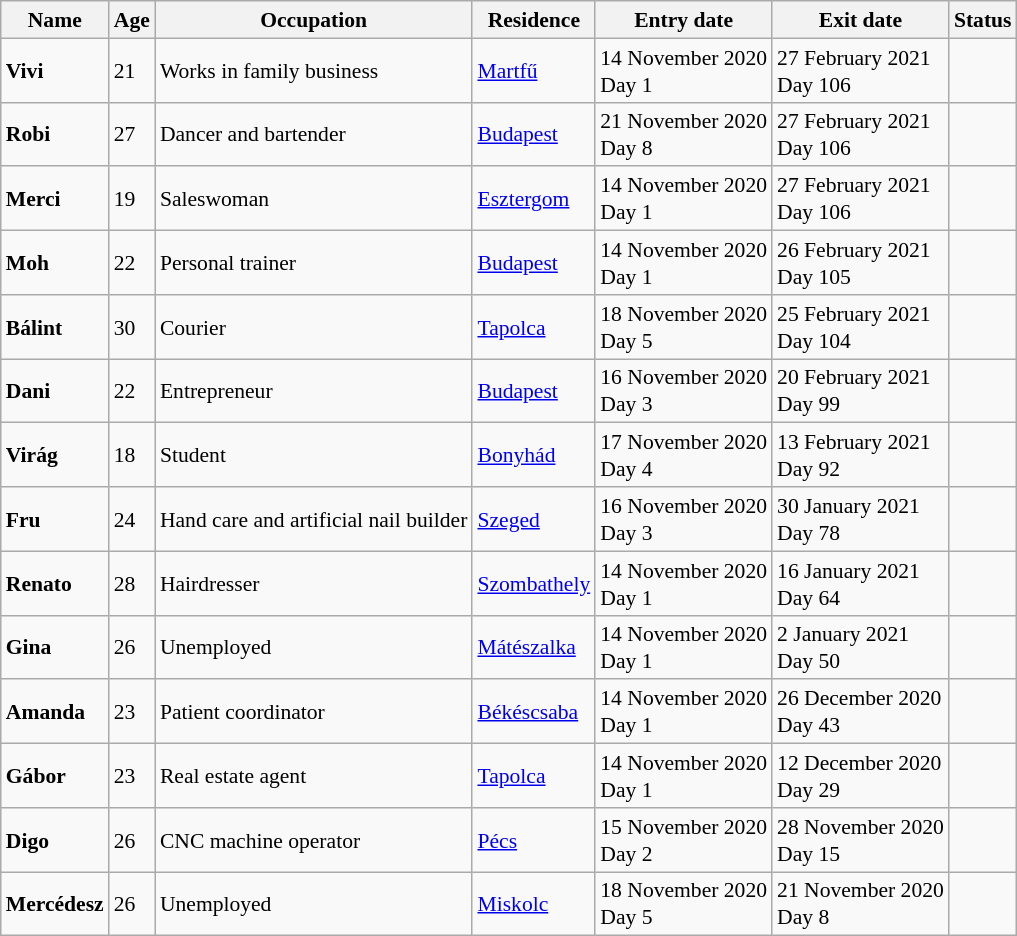<table class="wikitable sortable" style="font-size:90%; line-height:18px;">
<tr>
<th>Name</th>
<th>Age</th>
<th>Occupation</th>
<th>Residence</th>
<th>Entry date</th>
<th>Exit date</th>
<th>Status</th>
</tr>
<tr>
<td><strong>Vivi</strong><br></td>
<td>21</td>
<td>Works in family business</td>
<td><a href='#'>Martfű</a></td>
<td>14 November 2020<br>Day 1</td>
<td>27 February 2021<br>Day 106</td>
<td></td>
</tr>
<tr>
<td><strong>Robi</strong><br></td>
<td>27</td>
<td>Dancer and bartender</td>
<td><a href='#'>Budapest</a></td>
<td>21 November 2020<br>Day 8</td>
<td>27 February 2021<br>Day 106</td>
<td></td>
</tr>
<tr>
<td><strong>Merci</strong><br></td>
<td>19</td>
<td>Saleswoman</td>
<td><a href='#'>Esztergom</a></td>
<td>14 November 2020<br>Day 1</td>
<td>27 February 2021<br>Day 106</td>
<td></td>
</tr>
<tr>
<td><strong>Moh</strong><br></td>
<td>22</td>
<td>Personal trainer</td>
<td><a href='#'>Budapest</a></td>
<td>14 November 2020<br>Day 1</td>
<td>26 February 2021<br>Day 105</td>
<td></td>
</tr>
<tr>
<td><strong>Bálint</strong><br></td>
<td>30</td>
<td>Courier</td>
<td><a href='#'>Tapolca</a></td>
<td>18 November 2020<br>Day 5</td>
<td>25 February 2021<br>Day 104</td>
<td></td>
</tr>
<tr>
<td><strong>Dani</strong><br></td>
<td>22</td>
<td>Entrepreneur</td>
<td><a href='#'>Budapest</a></td>
<td>16 November 2020<br>Day 3</td>
<td>20 February 2021<br>Day 99</td>
<td></td>
</tr>
<tr>
<td><strong>Virág</strong><br></td>
<td>18</td>
<td>Student</td>
<td><a href='#'>Bonyhád</a></td>
<td>17 November 2020<br>Day 4</td>
<td>13 February 2021<br>Day 92</td>
<td></td>
</tr>
<tr>
<td><strong>Fru</strong><br></td>
<td>24</td>
<td>Hand care and artificial nail builder</td>
<td><a href='#'>Szeged</a></td>
<td>16 November 2020<br>Day 3</td>
<td>30 January 2021<br>Day 78</td>
<td></td>
</tr>
<tr>
<td><strong>Renato</strong><br></td>
<td>28</td>
<td>Hairdresser</td>
<td><a href='#'>Szombathely</a></td>
<td>14 November 2020<br>Day 1</td>
<td>16 January 2021<br>Day 64</td>
<td></td>
</tr>
<tr>
<td><strong>Gina</strong><br></td>
<td>26</td>
<td>Unemployed</td>
<td><a href='#'>Mátészalka</a></td>
<td>14 November 2020<br>Day 1</td>
<td>2 January 2021<br>Day 50</td>
<td></td>
</tr>
<tr>
<td><strong>Amanda</strong><br></td>
<td>23</td>
<td>Patient coordinator</td>
<td><a href='#'>Békéscsaba</a></td>
<td>14 November 2020<br>Day 1</td>
<td>26 December 2020<br>Day 43</td>
<td></td>
</tr>
<tr>
<td><strong>Gábor</strong><br></td>
<td>23</td>
<td>Real estate agent</td>
<td><a href='#'>Tapolca</a></td>
<td>14 November 2020<br>Day 1</td>
<td>12 December 2020<br>Day 29</td>
<td></td>
</tr>
<tr>
<td><strong>Digo</strong><br></td>
<td>26</td>
<td>CNC machine operator</td>
<td><a href='#'>Pécs</a></td>
<td>15 November 2020<br>Day 2</td>
<td>28 November 2020<br>Day 15</td>
<td></td>
</tr>
<tr>
<td><strong>Mercédesz</strong><br></td>
<td>26</td>
<td>Unemployed</td>
<td><a href='#'>Miskolc</a></td>
<td>18 November 2020<br>Day 5</td>
<td>21 November 2020<br>Day 8</td>
<td></td>
</tr>
</table>
